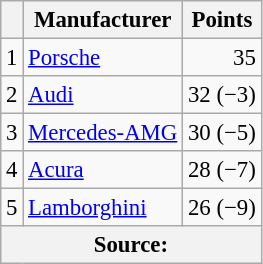<table class="wikitable" style="font-size: 95%;">
<tr>
<th scope="col"></th>
<th scope="col">Manufacturer</th>
<th scope="col">Points</th>
</tr>
<tr>
<td align=center>1</td>
<td> <a href='#'>Porsche</a></td>
<td align=right>35</td>
</tr>
<tr>
<td align=center>2</td>
<td> <a href='#'>Audi</a></td>
<td align=right>32 (−3)</td>
</tr>
<tr>
<td align=center>3</td>
<td> <a href='#'>Mercedes-AMG</a></td>
<td align=right>30 (−5)</td>
</tr>
<tr>
<td align=center>4</td>
<td> <a href='#'>Acura</a></td>
<td align=right>28 (−7)</td>
</tr>
<tr>
<td align=center>5</td>
<td> <a href='#'>Lamborghini</a></td>
<td align=right>26 (−9)</td>
</tr>
<tr>
<th colspan=4>Source:</th>
</tr>
</table>
